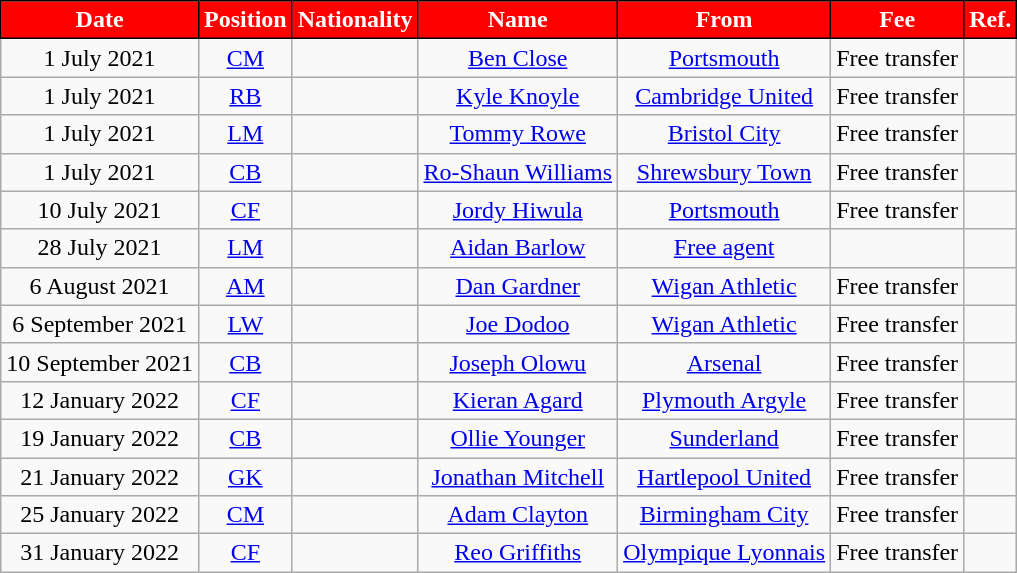<table class="wikitable" style="text-align:center;">
<tr>
<th style="background:red;border:1px solid black;color:white;">Date</th>
<th style="background:red;border:1px solid black;color:white;">Position</th>
<th style="background:red;border:1px solid black;color:white;">Nationality</th>
<th style="background:red;border:1px solid black;color:white;">Name</th>
<th style="background:red;border:1px solid black;color:white;">From</th>
<th style="background:red;border:1px solid black;color:white;">Fee</th>
<th style="background:red;border:1px solid black;color:white;">Ref.</th>
</tr>
<tr>
<td>1 July 2021</td>
<td><a href='#'>CM</a></td>
<td></td>
<td><a href='#'>Ben Close</a></td>
<td> <a href='#'>Portsmouth</a></td>
<td>Free transfer</td>
<td></td>
</tr>
<tr>
<td>1 July 2021</td>
<td><a href='#'>RB</a></td>
<td></td>
<td><a href='#'>Kyle Knoyle</a></td>
<td> <a href='#'>Cambridge United</a></td>
<td>Free transfer</td>
<td></td>
</tr>
<tr>
<td>1 July 2021</td>
<td><a href='#'>LM</a></td>
<td></td>
<td><a href='#'>Tommy Rowe</a></td>
<td> <a href='#'>Bristol City</a></td>
<td>Free transfer</td>
<td></td>
</tr>
<tr>
<td>1 July 2021</td>
<td><a href='#'>CB</a></td>
<td></td>
<td><a href='#'>Ro-Shaun Williams</a></td>
<td> <a href='#'>Shrewsbury Town</a></td>
<td>Free transfer</td>
<td></td>
</tr>
<tr>
<td>10 July 2021</td>
<td><a href='#'>CF</a></td>
<td></td>
<td><a href='#'>Jordy Hiwula</a></td>
<td> <a href='#'>Portsmouth</a></td>
<td>Free transfer</td>
<td></td>
</tr>
<tr>
<td>28 July 2021</td>
<td><a href='#'>LM</a></td>
<td></td>
<td><a href='#'>Aidan Barlow</a></td>
<td> <a href='#'>Free agent</a></td>
<td></td>
<td></td>
</tr>
<tr>
<td>6 August 2021</td>
<td><a href='#'>AM</a></td>
<td></td>
<td><a href='#'>Dan Gardner</a></td>
<td> <a href='#'>Wigan Athletic</a></td>
<td>Free transfer</td>
<td></td>
</tr>
<tr>
<td>6 September 2021</td>
<td><a href='#'>LW</a></td>
<td></td>
<td><a href='#'>Joe Dodoo</a></td>
<td> <a href='#'>Wigan Athletic</a></td>
<td>Free transfer</td>
<td></td>
</tr>
<tr>
<td>10 September 2021</td>
<td><a href='#'>CB</a></td>
<td></td>
<td><a href='#'>Joseph Olowu</a></td>
<td> <a href='#'>Arsenal</a></td>
<td>Free transfer</td>
<td></td>
</tr>
<tr>
<td>12 January 2022</td>
<td><a href='#'>CF</a></td>
<td></td>
<td><a href='#'>Kieran Agard</a></td>
<td> <a href='#'>Plymouth Argyle</a></td>
<td>Free transfer</td>
<td></td>
</tr>
<tr>
<td>19 January 2022</td>
<td><a href='#'>CB</a></td>
<td></td>
<td><a href='#'>Ollie Younger</a></td>
<td> <a href='#'>Sunderland</a></td>
<td>Free transfer</td>
<td></td>
</tr>
<tr>
<td>21 January 2022</td>
<td><a href='#'>GK</a></td>
<td></td>
<td><a href='#'>Jonathan Mitchell</a></td>
<td> <a href='#'>Hartlepool United</a></td>
<td>Free transfer</td>
<td></td>
</tr>
<tr>
<td>25 January 2022</td>
<td><a href='#'>CM</a></td>
<td></td>
<td><a href='#'>Adam Clayton</a></td>
<td> <a href='#'>Birmingham City</a></td>
<td>Free transfer</td>
<td></td>
</tr>
<tr>
<td>31 January 2022</td>
<td><a href='#'>CF</a></td>
<td></td>
<td><a href='#'>Reo Griffiths</a></td>
<td> <a href='#'>Olympique Lyonnais</a></td>
<td>Free transfer</td>
<td></td>
</tr>
</table>
